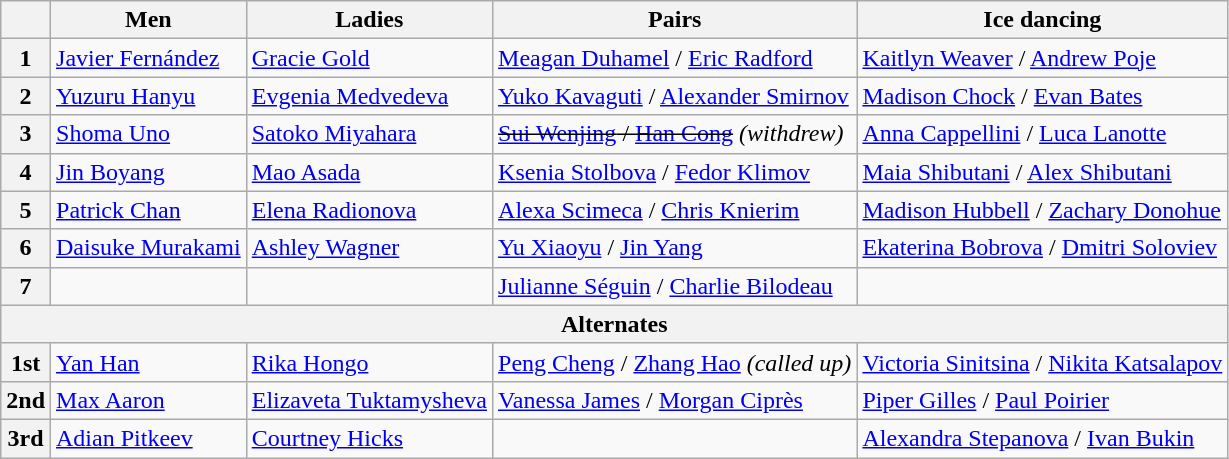<table class="wikitable">
<tr>
<th></th>
<th>Men</th>
<th>Ladies</th>
<th>Pairs</th>
<th>Ice dancing</th>
</tr>
<tr>
<th>1</th>
<td> <a href='#'>Javier Fernández</a></td>
<td> <a href='#'>Gracie Gold</a></td>
<td> <a href='#'>Meagan Duhamel</a> / <a href='#'>Eric Radford</a></td>
<td> <a href='#'>Kaitlyn Weaver</a> / <a href='#'>Andrew Poje</a></td>
</tr>
<tr>
<th>2</th>
<td> <a href='#'>Yuzuru Hanyu</a></td>
<td> <a href='#'>Evgenia Medvedeva</a></td>
<td> <a href='#'>Yuko Kavaguti</a> / <a href='#'>Alexander Smirnov</a></td>
<td> <a href='#'>Madison Chock</a> / <a href='#'>Evan Bates</a></td>
</tr>
<tr>
<th>3</th>
<td> <a href='#'>Shoma Uno</a></td>
<td> <a href='#'>Satoko Miyahara</a></td>
<td>  <s><a href='#'>Sui Wenjing</a> / <a href='#'>Han Cong</a></s> <em>(withdrew)</em></td>
<td> <a href='#'>Anna Cappellini</a> / <a href='#'>Luca Lanotte</a></td>
</tr>
<tr>
<th>4</th>
<td> <a href='#'>Jin Boyang</a></td>
<td> <a href='#'>Mao Asada</a></td>
<td> <a href='#'>Ksenia Stolbova</a> / <a href='#'>Fedor Klimov</a></td>
<td> <a href='#'>Maia Shibutani</a> / <a href='#'>Alex Shibutani</a></td>
</tr>
<tr>
<th>5</th>
<td> <a href='#'>Patrick Chan</a></td>
<td> <a href='#'>Elena Radionova</a></td>
<td> <a href='#'>Alexa Scimeca</a> / <a href='#'>Chris Knierim</a></td>
<td> <a href='#'>Madison Hubbell</a> / <a href='#'>Zachary Donohue</a></td>
</tr>
<tr>
<th>6</th>
<td> <a href='#'>Daisuke Murakami</a></td>
<td> <a href='#'>Ashley Wagner</a></td>
<td> <a href='#'>Yu Xiaoyu</a> / <a href='#'>Jin Yang</a></td>
<td> <a href='#'>Ekaterina Bobrova</a> / <a href='#'>Dmitri Soloviev</a></td>
</tr>
<tr>
<th>7</th>
<td></td>
<td></td>
<td> <a href='#'>Julianne Séguin</a> / <a href='#'>Charlie Bilodeau</a></td>
<td></td>
</tr>
<tr>
<th colspan=5 align=center>Alternates</th>
</tr>
<tr>
<th>1st</th>
<td> <a href='#'>Yan Han</a></td>
<td> <a href='#'>Rika Hongo</a></td>
<td> <a href='#'>Peng Cheng</a> / <a href='#'>Zhang Hao</a> <em>(called up)</em></td>
<td> <a href='#'>Victoria Sinitsina</a> / <a href='#'>Nikita Katsalapov</a></td>
</tr>
<tr>
<th>2nd</th>
<td> <a href='#'>Max Aaron</a></td>
<td> <a href='#'>Elizaveta Tuktamysheva</a></td>
<td> <a href='#'>Vanessa James</a> / <a href='#'>Morgan Ciprès</a></td>
<td> <a href='#'>Piper Gilles</a> / <a href='#'>Paul Poirier</a></td>
</tr>
<tr>
<th>3rd</th>
<td> <a href='#'>Adian Pitkeev</a></td>
<td> <a href='#'>Courtney Hicks</a></td>
<td></td>
<td> <a href='#'>Alexandra Stepanova</a> / <a href='#'>Ivan Bukin</a></td>
</tr>
</table>
